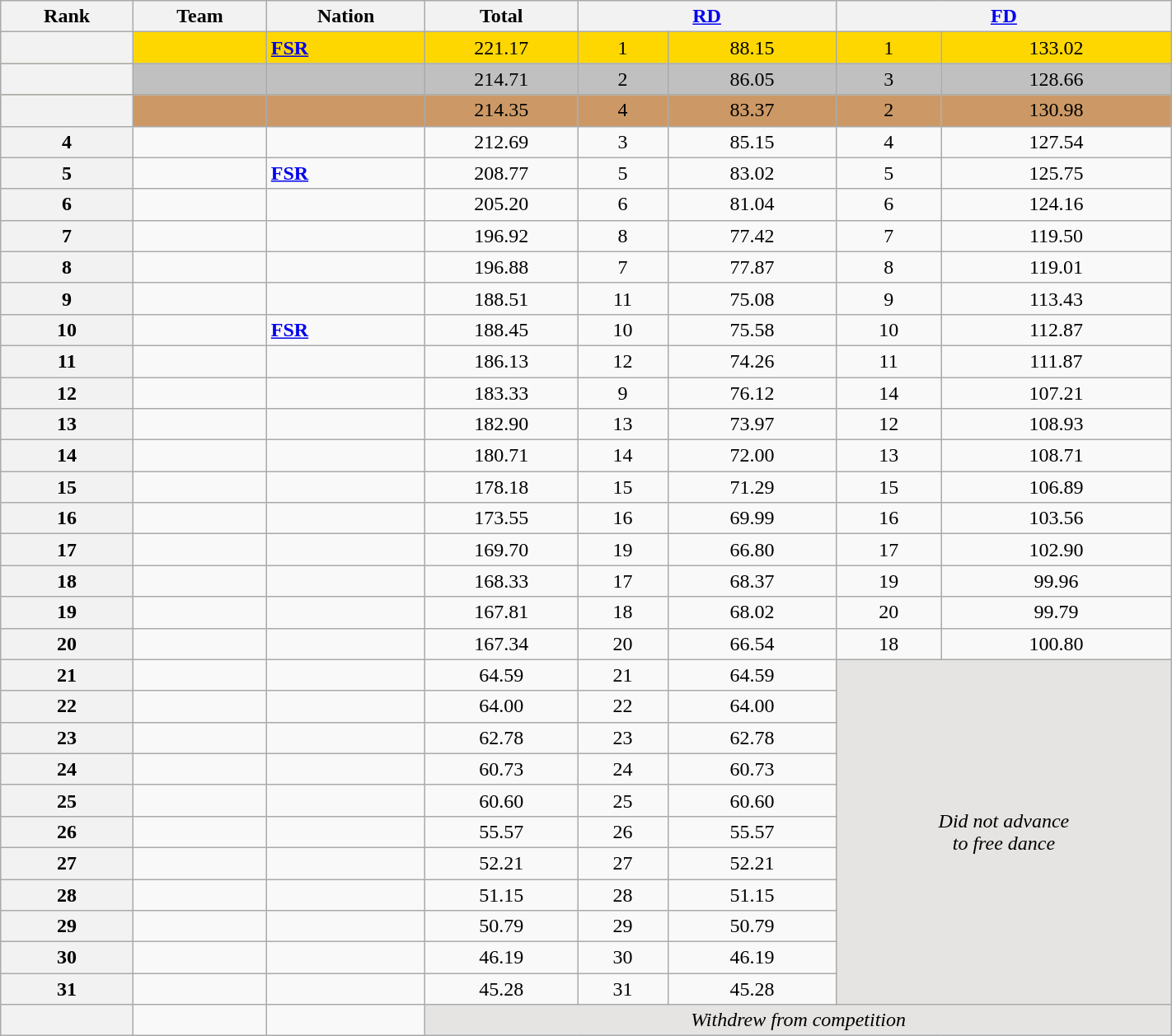<table class="wikitable sortable" style="text-align:center; width:75%">
<tr>
<th scope="col">Rank</th>
<th scope="col">Team</th>
<th scope="col">Nation</th>
<th scope="col">Total</th>
<th colspan="2" width="80px"><a href='#'>RD</a></th>
<th colspan="2" width="80px"><a href='#'>FD</a></th>
</tr>
<tr bgcolor="gold">
<th scope="row"></th>
<td align="left"></td>
<td align="left"><strong><a href='#'>FSR</a></strong></td>
<td>221.17</td>
<td>1</td>
<td>88.15</td>
<td>1</td>
<td>133.02</td>
</tr>
<tr bgcolor="silver">
<th scope="row"></th>
<td align="left"></td>
<td align="left"></td>
<td>214.71</td>
<td>2</td>
<td>86.05</td>
<td>3</td>
<td>128.66</td>
</tr>
<tr bgcolor="#cc9966">
<th scope="row"></th>
<td align="left"></td>
<td align="left"></td>
<td>214.35</td>
<td>4</td>
<td>83.37</td>
<td>2</td>
<td>130.98</td>
</tr>
<tr>
<th scope="row">4</th>
<td align="left"></td>
<td align="left"></td>
<td>212.69</td>
<td>3</td>
<td>85.15</td>
<td>4</td>
<td>127.54</td>
</tr>
<tr>
<th scope="row">5</th>
<td align="left"></td>
<td align="left"><strong><a href='#'>FSR</a></strong></td>
<td>208.77</td>
<td>5</td>
<td>83.02</td>
<td>5</td>
<td>125.75</td>
</tr>
<tr>
<th scope="row">6</th>
<td align="left"></td>
<td align="left"></td>
<td>205.20</td>
<td>6</td>
<td>81.04</td>
<td>6</td>
<td>124.16</td>
</tr>
<tr>
<th scope="row">7</th>
<td align="left"></td>
<td align="left"></td>
<td>196.92</td>
<td>8</td>
<td>77.42</td>
<td>7</td>
<td>119.50</td>
</tr>
<tr>
<th scope="row">8</th>
<td align="left"></td>
<td align="left"></td>
<td>196.88</td>
<td>7</td>
<td>77.87</td>
<td>8</td>
<td>119.01</td>
</tr>
<tr>
<th scope="row">9</th>
<td align="left"></td>
<td align="left"></td>
<td>188.51</td>
<td>11</td>
<td>75.08</td>
<td>9</td>
<td>113.43</td>
</tr>
<tr>
<th scope="row">10</th>
<td align="left"></td>
<td align="left"><strong><a href='#'>FSR</a></strong></td>
<td>188.45</td>
<td>10</td>
<td>75.58</td>
<td>10</td>
<td>112.87</td>
</tr>
<tr>
<th scope="row">11</th>
<td align="left"></td>
<td align="left"></td>
<td>186.13</td>
<td>12</td>
<td>74.26</td>
<td>11</td>
<td>111.87</td>
</tr>
<tr>
<th scope="row">12</th>
<td align="left"></td>
<td align="left"></td>
<td>183.33</td>
<td>9</td>
<td>76.12</td>
<td>14</td>
<td>107.21</td>
</tr>
<tr>
<th scope="row">13</th>
<td align="left"></td>
<td align="left"></td>
<td>182.90</td>
<td>13</td>
<td>73.97</td>
<td>12</td>
<td>108.93</td>
</tr>
<tr>
<th scope="row">14</th>
<td align="left"></td>
<td align="left"></td>
<td>180.71</td>
<td>14</td>
<td>72.00</td>
<td>13</td>
<td>108.71</td>
</tr>
<tr>
<th scope="row">15</th>
<td align="left"></td>
<td align="left"></td>
<td>178.18</td>
<td>15</td>
<td>71.29</td>
<td>15</td>
<td>106.89</td>
</tr>
<tr>
<th scope="row">16</th>
<td align="left"></td>
<td align="left"></td>
<td>173.55</td>
<td>16</td>
<td>69.99</td>
<td>16</td>
<td>103.56</td>
</tr>
<tr>
<th scope="row">17</th>
<td align="left"></td>
<td align="left"></td>
<td>169.70</td>
<td>19</td>
<td>66.80</td>
<td>17</td>
<td>102.90</td>
</tr>
<tr>
<th scope="row">18</th>
<td align="left"></td>
<td align="left"></td>
<td>168.33</td>
<td>17</td>
<td>68.37</td>
<td>19</td>
<td>99.96</td>
</tr>
<tr>
<th scope="row">19</th>
<td align="left"></td>
<td align="left"></td>
<td>167.81</td>
<td>18</td>
<td>68.02</td>
<td>20</td>
<td>99.79</td>
</tr>
<tr>
<th scope="row">20</th>
<td align="left"></td>
<td align="left"></td>
<td>167.34</td>
<td>20</td>
<td>66.54</td>
<td>18</td>
<td>100.80</td>
</tr>
<tr>
<th scope="row">21</th>
<td align="left"></td>
<td align="left"></td>
<td>64.59</td>
<td>21</td>
<td>64.59</td>
<td colspan="2" rowspan="11" align="center" bgcolor="e5e4e2"><em>Did not advance<br>to free dance</em></td>
</tr>
<tr>
<th scope="row">22</th>
<td align="left"></td>
<td align="left"></td>
<td>64.00</td>
<td>22</td>
<td>64.00</td>
</tr>
<tr>
<th scope="row">23</th>
<td align="left"></td>
<td align="left"></td>
<td>62.78</td>
<td>23</td>
<td>62.78</td>
</tr>
<tr>
<th scope="row">24</th>
<td align="left"></td>
<td align="left"></td>
<td>60.73</td>
<td>24</td>
<td>60.73</td>
</tr>
<tr>
<th scope="row">25</th>
<td align="left"></td>
<td align="left"></td>
<td>60.60</td>
<td>25</td>
<td>60.60</td>
</tr>
<tr>
<th scope="row">26</th>
<td align="left"></td>
<td align="left"></td>
<td>55.57</td>
<td>26</td>
<td>55.57</td>
</tr>
<tr>
<th scope="row">27</th>
<td align="left"></td>
<td align="left"></td>
<td>52.21</td>
<td>27</td>
<td>52.21</td>
</tr>
<tr>
<th scope="row">28</th>
<td align="left"></td>
<td align="left"></td>
<td>51.15</td>
<td>28</td>
<td>51.15</td>
</tr>
<tr>
<th scope="row">29</th>
<td align="left"></td>
<td align="left"></td>
<td>50.79</td>
<td>29</td>
<td>50.79</td>
</tr>
<tr>
<th scope="row">30</th>
<td align="left"></td>
<td align="left"></td>
<td>46.19</td>
<td>30</td>
<td>46.19</td>
</tr>
<tr>
<th scope="row">31</th>
<td align="left"></td>
<td align="left"></td>
<td>45.28</td>
<td>31</td>
<td>45.28</td>
</tr>
<tr>
<th scope="row"></th>
<td align="left"></td>
<td align="left"></td>
<td colspan="5" align="center" bgcolor="e5e4e2"><em>Withdrew from competition</em></td>
</tr>
</table>
